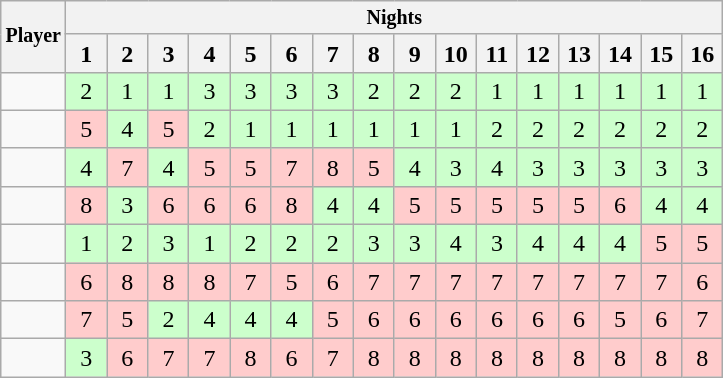<table class="wikitable">
<tr style="font-size:10pt;font-weight:bold">
<th rowspan=2>Player</th>
<th colspan=16>Nights</th>
</tr>
<tr>
<th style="width:20px;">1</th>
<th style="width:20px;">2</th>
<th style="width:20px;">3</th>
<th style="width:20px;">4</th>
<th style="width:20px;">5</th>
<th style="width:20px;">6</th>
<th style="width:20px;">7</th>
<th style="width:20px;">8</th>
<th style="width:20px;">9</th>
<th style="width:20px;">10</th>
<th style="width:20px;">11</th>
<th style="width:20px;">12</th>
<th style="width:20px;">13</th>
<th style="width:20px;">14</th>
<th style="width:20px;">15</th>
<th style="width:20px;">16</th>
</tr>
<tr }>
<td></td>
<td style="text-align:center; background:#cfc;">2</td>
<td style="text-align:center; background:#cfc;">1</td>
<td style="text-align:center; background:#cfc;">1</td>
<td style="text-align:center; background:#cfc;">3</td>
<td style="text-align:center; background:#cfc;">3</td>
<td style="text-align:center; background:#cfc;">3</td>
<td style="text-align:center; background:#cfc;">3</td>
<td style="text-align:center; background:#cfc;">2</td>
<td style="text-align:center; background:#cfc;">2</td>
<td style="text-align:center; background:#cfc;">2</td>
<td style="text-align:center; background:#cfc;">1</td>
<td style="text-align:center; background:#cfc;">1</td>
<td style="text-align:center; background:#cfc;">1</td>
<td style="text-align:center; background:#cfc;">1</td>
<td style="text-align:center; background:#cfc;">1</td>
<td style="text-align:center; background:#cfc;">1</td>
</tr>
<tr>
<td></td>
<td style="text-align:center; background:#ffcccc;">5</td>
<td style="text-align:center; background:#cfc;">4</td>
<td style="text-align:center; background:#ffcccc;">5</td>
<td style="text-align:center; background:#cfc;">2</td>
<td style="text-align:center; background:#cfc;">1</td>
<td style="text-align:center; background:#cfc;">1</td>
<td style="text-align:center; background:#cfc;">1</td>
<td style="text-align:center; background:#cfc;">1</td>
<td style="text-align:center; background:#cfc;">1</td>
<td style="text-align:center; background:#cfc;">1</td>
<td style="text-align:center; background:#cfc;">2</td>
<td style="text-align:center; background:#cfc;">2</td>
<td style="text-align:center; background:#cfc;">2</td>
<td style="text-align:center; background:#cfc;">2</td>
<td style="text-align:center; background:#cfc;">2</td>
<td style="text-align:center; background:#cfc;">2</td>
</tr>
<tr>
<td></td>
<td style="text-align:center; background:#cfc;">4</td>
<td style="text-align:center; background:#ffcccc;">7</td>
<td style="text-align:center; background:#cfc;">4</td>
<td style="text-align:center; background:#ffcccc;">5</td>
<td style="text-align:center; background:#ffcccc;">5</td>
<td style="text-align:center; background:#ffcccc;">7</td>
<td style="text-align:center; background:#ffcccc;">8</td>
<td style="text-align:center; background:#ffcccc;">5</td>
<td style="text-align:center; background:#cfc;">4</td>
<td style="text-align:center; background:#cfc;">3</td>
<td style="text-align:center; background:#cfc;">4</td>
<td style="text-align:center; background:#cfc;">3</td>
<td style="text-align:center; background:#cfc;">3</td>
<td style="text-align:center; background:#cfc;">3</td>
<td style="text-align:center; background:#cfc;">3</td>
<td style="text-align:center; background:#cfc;">3</td>
</tr>
<tr>
<td></td>
<td style="text-align:center; background:#ffcccc;">8</td>
<td style="text-align:center; background:#cfc;">3</td>
<td style="text-align:center; background:#ffcccc;">6</td>
<td style="text-align:center; background:#ffcccc;">6</td>
<td style="text-align:center; background:#ffcccc;">6</td>
<td style="text-align:center; background:#ffcccc;">8</td>
<td style="text-align:center; background:#cfc;">4</td>
<td style="text-align:center; background:#cfc;">4</td>
<td style="text-align:center; background:#ffcccc;">5</td>
<td style="text-align:center; background:#ffcccc;">5</td>
<td style="text-align:center; background:#ffcccc;">5</td>
<td style="text-align:center; background:#ffcccc;">5</td>
<td style="text-align:center; background:#ffcccc;">5</td>
<td style="text-align:center; background:#ffcccc;">6</td>
<td style="text-align:center; background:#cfc;">4</td>
<td style="text-align:center; background:#cfc;">4</td>
</tr>
<tr>
<td></td>
<td style="text-align:center; background:#cfc;">1</td>
<td style="text-align:center; background:#cfc;">2</td>
<td style="text-align:center; background:#cfc;">3</td>
<td style="text-align:center; background:#cfc;">1</td>
<td style="text-align:center; background:#cfc;">2</td>
<td style="text-align:center; background:#cfc;">2</td>
<td style="text-align:center; background:#cfc;">2</td>
<td style="text-align:center; background:#cfc;">3</td>
<td style="text-align:center; background:#cfc;">3</td>
<td style="text-align:center; background:#cfc;">4</td>
<td style="text-align:center; background:#cfc;">3</td>
<td style="text-align:center; background:#cfc;">4</td>
<td style="text-align:center; background:#cfc;">4</td>
<td style="text-align:center; background:#cfc;">4</td>
<td style="text-align:center; background:#ffcccc;">5</td>
<td style="text-align:center; background:#ffcccc;">5</td>
</tr>
<tr>
<td></td>
<td style="text-align:center; background:#ffcccc;">6</td>
<td style="text-align:center; background:#ffcccc;">8</td>
<td style="text-align:center; background:#ffcccc;">8</td>
<td style="text-align:center; background:#ffcccc;">8</td>
<td style="text-align:center; background:#ffcccc;">7</td>
<td style="text-align:center; background:#ffcccc;">5</td>
<td style="text-align:center; background:#ffcccc;">6</td>
<td style="text-align:center; background:#ffcccc;">7</td>
<td style="text-align:center; background:#ffcccc;">7</td>
<td style="text-align:center; background:#ffcccc;">7</td>
<td style="text-align:center; background:#ffcccc;">7</td>
<td style="text-align:center; background:#ffcccc;">7</td>
<td style="text-align:center; background:#ffcccc;">7</td>
<td style="text-align:center; background:#ffcccc;">7</td>
<td style="text-align:center; background:#ffcccc;">7</td>
<td style="text-align:center; background:#ffcccc;">6</td>
</tr>
<tr>
<td></td>
<td style="text-align:center; background:#ffcccc;">7</td>
<td style="text-align:center; background:#ffcccc;">5</td>
<td style="text-align:center; background:#cfc;">2</td>
<td style="text-align:center; background:#cfc;">4</td>
<td style="text-align:center; background:#cfc;">4</td>
<td style="text-align:center; background:#cfc;">4</td>
<td style="text-align:center; background:#ffcccc;">5</td>
<td style="text-align:center; background:#ffcccc;">6</td>
<td style="text-align:center; background:#ffcccc;">6</td>
<td style="text-align:center; background:#ffcccc;">6</td>
<td style="text-align:center; background:#ffcccc;">6</td>
<td style="text-align:center; background:#ffcccc;">6</td>
<td style="text-align:center; background:#ffcccc;">6</td>
<td style="text-align:center; background:#ffcccc;">5</td>
<td style="text-align:center; background:#ffcccc;">6</td>
<td style="text-align:center; background:#ffcccc;">7</td>
</tr>
<tr>
<td></td>
<td style="text-align:center; background:#cfc;">3</td>
<td style="text-align:center; background:#ffcccc;">6</td>
<td style="text-align:center; background:#ffcccc;">7</td>
<td style="text-align:center; background:#ffcccc;">7</td>
<td style="text-align:center; background:#ffcccc;">8</td>
<td style="text-align:center; background:#ffcccc;">6</td>
<td style="text-align:center; background:#ffcccc;">7</td>
<td style="text-align:center; background:#ffcccc;">8</td>
<td style="text-align:center; background:#ffcccc;">8</td>
<td style="text-align:center; background:#ffcccc;">8</td>
<td style="text-align:center; background:#ffcccc;">8</td>
<td style="text-align:center; background:#ffcccc;">8</td>
<td style="text-align:center; background:#ffcccc;">8</td>
<td style="text-align:center; background:#ffcccc;">8</td>
<td style="text-align:center; background:#ffcccc;">8</td>
<td style="text-align:center; background:#ffcccc;">8</td>
</tr>
</table>
